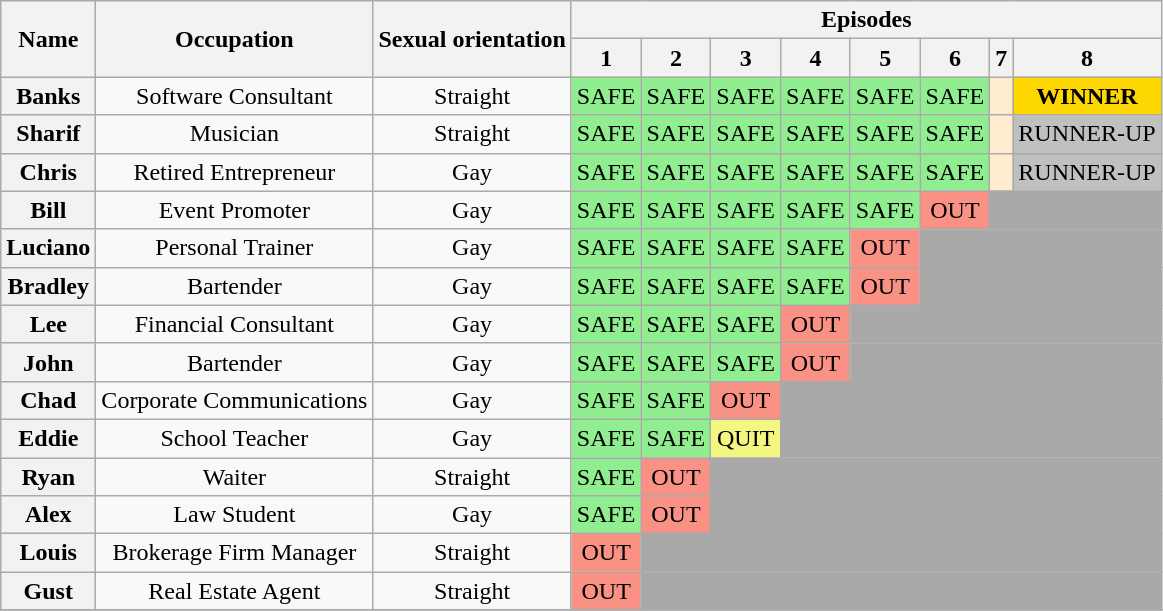<table class="wikitable nowrap" style="text-align:center; ">
<tr>
<th rowspan=2>Name</th>
<th rowspan=2>Occupation</th>
<th rowspan=2>Sexual orientation</th>
<th colspan="8">Episodes</th>
</tr>
<tr>
<th>1</th>
<th>2</th>
<th>3</th>
<th>4</th>
<th>5</th>
<th>6</th>
<th>7</th>
<th>8</th>
</tr>
<tr>
<th>Banks</th>
<td>Software Consultant</td>
<td>Straight</td>
<td bgcolor="lightgreen">SAFE</td>
<td bgcolor="lightgreen">SAFE</td>
<td bgcolor="lightgreen">SAFE</td>
<td bgcolor="lightgreen">SAFE</td>
<td bgcolor="lightgreen">SAFE</td>
<td bgcolor="lightgreen">SAFE</td>
<td bgcolor="#FFEBCD"></td>
<td bgcolor=gold><strong>WINNER</strong></td>
</tr>
<tr>
<th>Sharif</th>
<td>Musician</td>
<td>Straight</td>
<td bgcolor="lightgreen">SAFE</td>
<td bgcolor="lightgreen">SAFE</td>
<td bgcolor="lightgreen">SAFE</td>
<td bgcolor="lightgreen">SAFE</td>
<td bgcolor="lightgreen">SAFE</td>
<td bgcolor="lightgreen">SAFE</td>
<td bgcolor="#FFEBCD"></td>
<td bgcolor=silver>RUNNER-UP</td>
</tr>
<tr>
<th>Chris</th>
<td>Retired Entrepreneur</td>
<td>Gay</td>
<td bgcolor="lightgreen">SAFE</td>
<td bgcolor="lightgreen">SAFE</td>
<td bgcolor="lightgreen">SAFE</td>
<td bgcolor="lightgreen">SAFE</td>
<td bgcolor="lightgreen">SAFE</td>
<td bgcolor="lightgreen">SAFE</td>
<td bgcolor="#FFEBCD"></td>
<td bgcolor=silver>RUNNER-UP</td>
</tr>
<tr>
<th>Bill</th>
<td>Event Promoter</td>
<td>Gay</td>
<td bgcolor=lightgreen>SAFE</td>
<td bgcolor=lightgreen>SAFE</td>
<td bgcolor=lightgreen>SAFE</td>
<td bgcolor=lightgreen>SAFE</td>
<td bgcolor=lightgreen>SAFE</td>
<td bgcolor=#F99185>OUT</td>
<td colspan="2" bgcolor="darkgrey"></td>
</tr>
<tr>
<th>Luciano</th>
<td>Personal Trainer</td>
<td>Gay</td>
<td bgcolor=lightgreen>SAFE</td>
<td bgcolor=lightgreen>SAFE</td>
<td bgcolor=lightgreen>SAFE</td>
<td bgcolor=lightgreen>SAFE</td>
<td bgcolor=#F99185>OUT</td>
<td colspan="3" bgcolor="darkgrey"></td>
</tr>
<tr>
<th>Bradley</th>
<td>Bartender</td>
<td>Gay</td>
<td bgcolor=lightgreen>SAFE</td>
<td bgcolor=lightgreen>SAFE</td>
<td bgcolor=lightgreen>SAFE</td>
<td bgcolor=lightgreen>SAFE</td>
<td bgcolor=#F99185>OUT</td>
<td colspan="3" bgcolor="darkgrey"></td>
</tr>
<tr>
<th>Lee</th>
<td>Financial Consultant</td>
<td>Gay</td>
<td bgcolor=lightgreen>SAFE</td>
<td bgcolor=lightgreen>SAFE</td>
<td bgcolor=lightgreen>SAFE</td>
<td bgcolor=#F99185>OUT</td>
<td colspan="4" bgcolor="darkgrey"></td>
</tr>
<tr>
<th>John</th>
<td>Bartender</td>
<td>Gay</td>
<td bgcolor=lightgreen>SAFE</td>
<td bgcolor=lightgreen>SAFE</td>
<td bgcolor=lightgreen>SAFE</td>
<td bgcolor=#F99185>OUT</td>
<td colspan="4" bgcolor="darkgrey"></td>
</tr>
<tr>
<th>Chad</th>
<td>Corporate Communications</td>
<td>Gay</td>
<td bgcolor=lightgreen>SAFE</td>
<td bgcolor=lightgreen>SAFE</td>
<td bgcolor=#F99185>OUT</td>
<td colspan="5" bgcolor="darkgrey"></td>
</tr>
<tr>
<th>Eddie</th>
<td>School Teacher</td>
<td>Gay</td>
<td bgcolor=lightgreen>SAFE</td>
<td bgcolor=lightgreen>SAFE</td>
<td bgcolor=#F3F781>QUIT</td>
<td colspan="5" bgcolor="darkgrey"></td>
</tr>
<tr>
<th>Ryan</th>
<td>Waiter</td>
<td>Straight</td>
<td bgcolor=lightgreen>SAFE</td>
<td bgcolor=#F99185>OUT</td>
<td colspan="6" bgcolor="darkgrey"></td>
</tr>
<tr>
<th>Alex</th>
<td>Law Student</td>
<td>Gay</td>
<td bgcolor=lightgreen>SAFE</td>
<td bgcolor=#F99185>OUT</td>
<td colspan="6" bgcolor="darkgrey"></td>
</tr>
<tr>
<th>Louis</th>
<td>Brokerage Firm Manager</td>
<td>Straight</td>
<td bgcolor=#F99185>OUT</td>
<td colspan="7" bgcolor="darkgrey"></td>
</tr>
<tr>
<th>Gust</th>
<td>Real Estate Agent</td>
<td>Straight</td>
<td bgcolor=#F99185>OUT</td>
<td colspan="7" bgcolor="darkgrey"></td>
</tr>
<tr>
</tr>
</table>
